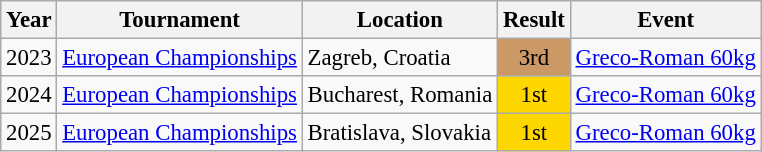<table class="wikitable" style="font-size:95%;">
<tr>
<th>Year</th>
<th>Tournament</th>
<th>Location</th>
<th>Result</th>
<th>Event</th>
</tr>
<tr>
<td>2023</td>
<td><a href='#'>European Championships</a></td>
<td>Zagreb, Croatia</td>
<td align="center" bgcolor="cc9966">3rd</td>
<td><a href='#'>Greco-Roman 60kg</a></td>
</tr>
<tr>
<td>2024</td>
<td><a href='#'>European Championships</a></td>
<td>Bucharest, Romania</td>
<td align="center" bgcolor="gold">1st</td>
<td><a href='#'>Greco-Roman 60kg</a></td>
</tr>
<tr>
<td>2025</td>
<td><a href='#'>European Championships</a></td>
<td>Bratislava, Slovakia</td>
<td align="center" bgcolor="gold">1st</td>
<td><a href='#'>Greco-Roman 60kg</a></td>
</tr>
</table>
